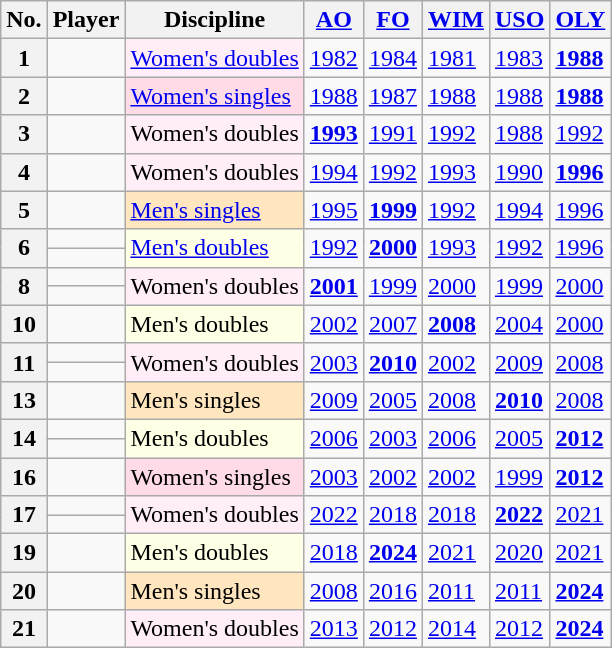<table class="wikitable sortable mw-datatable sticky-table-col2 sticky-table-row1 sort-under-center">
<tr>
<th scope=col>No.</th>
<th scope=col>Player</th>
<th scope=col>Discipline</th>
<th scope=col class=unsortable><a href='#'>AO</a></th>
<th scope=col class=unsortable><a href='#'>FO</a></th>
<th scope=col class=unsortable><a href='#'>WIM</a></th>
<th scope=col class=unsortable><a href='#'>USO</a></th>
<th scope=col class=unsortable><a href='#'>OLY</a></th>
</tr>
<tr>
<th scope="row">1</th>
<td></td>
<td style="background:#ffedf7" data-sort-value="4"><a href='#'>Women's doubles</a></td>
<td><a href='#'>1982</a></td>
<td><a href='#'>1984</a></td>
<td><a href='#'>1981</a></td>
<td><a href='#'>1983</a></td>
<td><strong><a href='#'>1988</a></strong></td>
</tr>
<tr>
<th scope="row">2</th>
<td></td>
<td style="background:#ffdbe8" data-sort-value="2"><a href='#'>Women's singles</a></td>
<td><a href='#'>1988</a></td>
<td><a href='#'>1987</a></td>
<td><a href='#'>1988</a></td>
<td><a href='#'>1988</a></td>
<td><strong><a href='#'>1988</a></strong></td>
</tr>
<tr>
<th scope="row">3</th>
<td></td>
<td style="background:#ffedf7" data-sort-value="4">Women's doubles</td>
<td><strong><a href='#'>1993</a></strong></td>
<td><a href='#'>1991</a></td>
<td><a href='#'>1992</a></td>
<td><a href='#'>1988</a></td>
<td><a href='#'>1992</a></td>
</tr>
<tr>
<th scope="row">4</th>
<td></td>
<td style="background:#ffedf7" data-sort-value="4">Women's doubles</td>
<td><a href='#'>1994</a></td>
<td><a href='#'>1992</a></td>
<td><a href='#'>1993</a></td>
<td><a href='#'>1990</a></td>
<td><strong><a href='#'>1996</a></strong></td>
</tr>
<tr>
<th scope="row">5</th>
<td></td>
<td style="background:#ffe6bf" data-sort-value="1"><a href='#'>Men's singles</a></td>
<td><a href='#'>1995</a></td>
<td><strong><a href='#'>1999</a></strong></td>
<td><a href='#'>1992</a></td>
<td><a href='#'>1994</a></td>
<td><a href='#'>1996</a></td>
</tr>
<tr>
<th rowspan="2" scope="row">6</th>
<td></td>
<td rowspan=2 style="background:#ffffe6" data-sort-value="3"><a href='#'>Men's doubles</a></td>
<td rowspan=2><a href='#'>1992</a></td>
<td rowspan=2><strong><a href='#'>2000</a></strong></td>
<td rowspan=2><a href='#'>1993</a></td>
<td rowspan=2><a href='#'>1992</a></td>
<td rowspan=2><a href='#'>1996</a></td>
</tr>
<tr>
<td></td>
</tr>
<tr>
<th rowspan="2" scope="row">8</th>
<td></td>
<td rowspan=2 style="background:#ffedf7" data-sort-value="4">Women's doubles</td>
<td rowspan=2><strong><a href='#'>2001</a></strong></td>
<td rowspan=2><a href='#'>1999</a></td>
<td rowspan=2><a href='#'>2000</a></td>
<td rowspan=2><a href='#'>1999</a></td>
<td rowspan=2><a href='#'>2000</a></td>
</tr>
<tr>
<td></td>
</tr>
<tr>
<th scope="row">10</th>
<td></td>
<td style="background:#ffffe6" data-sort-value="3">Men's doubles</td>
<td><a href='#'>2002</a></td>
<td><a href='#'>2007</a></td>
<td><strong><a href='#'>2008</a></strong></td>
<td><a href='#'>2004</a></td>
<td><a href='#'>2000</a></td>
</tr>
<tr>
<th rowspan="2" scope="row">11</th>
<td></td>
<td rowspan="2" style="background:#ffedf7" data-sort-value="4">Women's doubles</td>
<td rowspan="2"><a href='#'>2003</a></td>
<td rowspan="2"><strong><a href='#'>2010</a></strong></td>
<td rowspan="2"><a href='#'>2002</a></td>
<td rowspan="2"><a href='#'>2009</a></td>
<td rowspan="2"><a href='#'>2008</a></td>
</tr>
<tr>
<td></td>
</tr>
<tr>
<th scope="row">13</th>
<td></td>
<td style="background:#ffe6bf" data-sort-value="1">Men's singles</td>
<td><a href='#'>2009</a></td>
<td><a href='#'>2005</a></td>
<td><a href='#'>2008</a></td>
<td><strong><a href='#'>2010</a></strong></td>
<td><a href='#'>2008</a></td>
</tr>
<tr>
<th rowspan="2" scope="row">14</th>
<td></td>
<td rowspan="2" style="background:#ffffe6" data-sort-value="3">Men's doubles</td>
<td rowspan="2"><a href='#'>2006</a></td>
<td rowspan="2"><a href='#'>2003</a></td>
<td rowspan="2"><a href='#'>2006</a></td>
<td rowspan="2"><a href='#'>2005</a></td>
<td rowspan="2"><strong><a href='#'>2012</a></strong></td>
</tr>
<tr>
<td></td>
</tr>
<tr>
<th scope="row">16</th>
<td></td>
<td style="background:#ffdbe8" data-sort-value="2">Women's singles</td>
<td><a href='#'>2003</a></td>
<td><a href='#'>2002</a></td>
<td><a href='#'>2002</a></td>
<td><a href='#'>1999</a></td>
<td><strong><a href='#'>2012</a></strong></td>
</tr>
<tr>
<th rowspan="2">17</th>
<td></td>
<td rowspan="2" style="background:#ffedf7" data-sort-value="4">Women's doubles</td>
<td rowspan="2"><a href='#'>2022</a></td>
<td rowspan="2"><a href='#'>2018</a></td>
<td rowspan="2"><a href='#'>2018</a></td>
<td rowspan="2"><strong><a href='#'>2022</a></strong></td>
<td rowspan="2"><a href='#'>2021</a></td>
</tr>
<tr>
<td></td>
</tr>
<tr>
<th scope=row>19</th>
<td></td>
<td style="background:#ffffe6" data-sort-value="2">Men's doubles</td>
<td><a href='#'>2018</a></td>
<td><strong><a href='#'>2024</a></strong></td>
<td><a href='#'>2021</a></td>
<td><a href='#'>2020</a></td>
<td><a href='#'>2021</a></td>
</tr>
<tr>
<th scope=row>20</th>
<td></td>
<td style="background:#ffe6bf" data-sort-value="1">Men's singles</td>
<td><a href='#'>2008</a></td>
<td><a href='#'>2016</a></td>
<td><a href='#'>2011</a></td>
<td><a href='#'>2011</a></td>
<td><strong><a href='#'>2024</a></strong></td>
</tr>
<tr>
<th scope=row>21</th>
<td></td>
<td style="background:#ffedf7" data-sort-value="4">Women's doubles</td>
<td><a href='#'>2013</a></td>
<td><a href='#'>2012</a></td>
<td><a href='#'>2014</a></td>
<td><a href='#'>2012</a></td>
<td><strong><a href='#'>2024</a></strong></td>
</tr>
</table>
